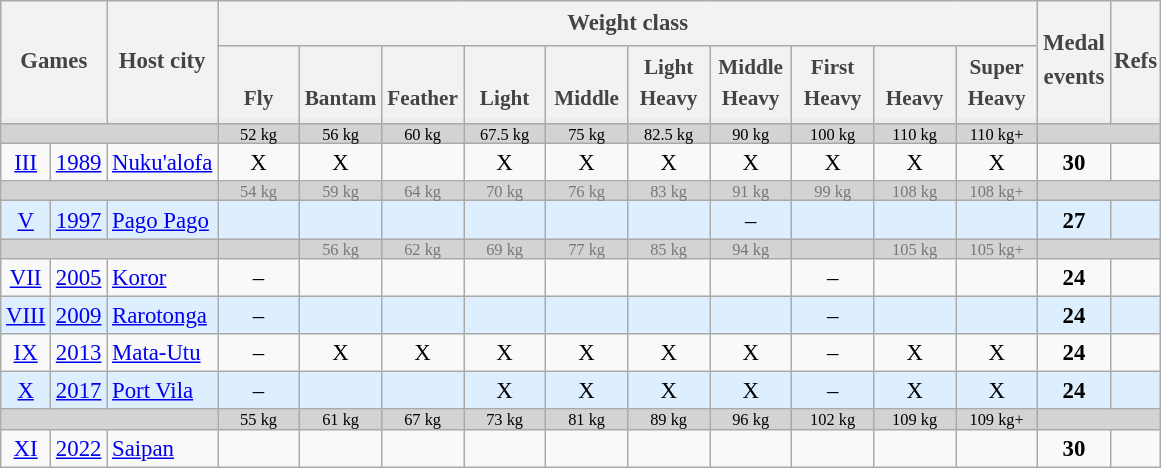<table class=wikitable style="text-align:center; font-size:95%;">
<tr style="line-height:150%;">
<th rowspan="2" colspan="2" style="border-bottom:0px; color:#444;">Games</th>
<th rowspan="2" style="border-bottom:0px; color:#444;">Host city </th>
<th colspan="10" style="border-bottom:0px; color:#444;">Weight class</th>
<th rowspan="2" style="border-bottom:0px; color:#444;">Medal<br>events</th>
<th rowspan="2" style="border-bottom:0px; color:#444; padding:2px;">Refs</th>
</tr>
<tr style="line-height:150%; font-size:93%; background-color:#eaecf0;">
<th valign=bottom style="width:3.4em; border-bottom:0px; color:#444;">Fly</th>
<th valign=bottom style="width:3.4em; border-bottom:0px; color:#444;">Bantam</th>
<th valign=bottom style="width:3.4em; border-bottom:0px; color:#444;">Feather</th>
<th valign=bottom style="width:3.4em; border-bottom:0px; color:#444;">Light</th>
<th valign=bottom style="width:3.4em; border-bottom:0px; color:#444;">Middle</th>
<th valign=bottom style="width:3.4em; border-bottom:0px; color:#444;">Light<br>Heavy</th>
<th valign=bottom style="width:3.4em; border-bottom:0px; color:#444;">Middle<br>Heavy</th>
<th valign=bottom style="width:3.4em; border-bottom:0px; color:#444;">First<br>Heavy</th>
<th valign=bottom style="width:3.4em; border-bottom:0px; color:#444;">Heavy</th>
<th valign=bottom style="width:3.4em; border-bottom:0px; color:#444;">Super<br>Heavy</th>
</tr>
<tr style="font-size:2px; background-color:#eaecf0;">
<td colspan="2" style="border-top:0px;"> </td>
<td style="border-top:0px;"> </td>
<td style="border-top:0px;"> </td>
<td style="border-top:0px;"> </td>
<td style="border-top:0px;"> </td>
<td style="border-top:0px;"> </td>
<td style="border-top:0px;"> </td>
<td style="border-top:0px;"> </td>
<td style="border-top:0px;"> </td>
<td style="border-top:0px;"> </td>
<td style="border-top:0px;"> </td>
<td style="border-top:0px;"> </td>
<td style="border-top:0px;"> </td>
<td style="border-top:0px;"> </td>
</tr>
<tr style="background-color:lightgrey; line-height:8px; font-size:72%">
<td colspan="3"></td>
<td>52 kg</td>
<td>56 kg</td>
<td>60 kg</td>
<td>67.5 kg</td>
<td>75 kg</td>
<td>82.5 kg</td>
<td>90 kg</td>
<td>100 kg</td>
<td>110 kg</td>
<td>110 kg+</td>
<td colspan="2"></td>
</tr>
<tr>
<td align=center><a href='#'>III</a></td>
<td align=left><a href='#'>1989</a></td>
<td align=left><a href='#'>Nuku'alofa</a> </td>
<td>X</td>
<td>X</td>
<td><br></td>
<td>X</td>
<td>X</td>
<td>X</td>
<td>X</td>
<td>X</td>
<td>X</td>
<td>X</td>
<td><strong>30</strong></td>
<td></td>
</tr>
<tr style="background-color:lightgrey; line-height:8px; font-size:72%">
<td colspan="3"></td>
<td style="color:#777;">54 kg</td>
<td style="color:#777;">59 kg</td>
<td style="color:#777;">64 kg</td>
<td style="color:#777;">70 kg</td>
<td style="color:#777;">76 kg</td>
<td style="color:#777;">83 kg</td>
<td style="color:#777;">91 kg</td>
<td style="color:#777;">99 kg</td>
<td style="color:#777;">108 kg</td>
<td style="color:#777;">108 kg+</td>
<td colspan="2"></td>
</tr>
<tr bgcolor=#ddeeff>
<td align=center><a href='#'>V</a></td>
<td align=left><a href='#'>1997</a></td>
<td align=left><a href='#'>Pago Pago</a> </td>
<td><br></td>
<td><br></td>
<td><br></td>
<td><br></td>
<td><br></td>
<td><br></td>
<td>–</td>
<td><br></td>
<td><br></td>
<td><br></td>
<td><strong>27</strong></td>
<td></td>
</tr>
<tr style="background-color:lightgrey; line-height:8px; font-size:72%">
<td colspan="3"></td>
<td style="color:#777;"> </td>
<td style="color:#777;">56 kg</td>
<td style="color:#777;">62 kg</td>
<td style="color:#777;">69 kg</td>
<td style="color:#777;">77 kg</td>
<td style="color:#777;">85 kg</td>
<td style="color:#777;">94 kg</td>
<td style="color:#777;"> </td>
<td style="color:#777;">105 kg</td>
<td style="color:#777;">105 kg+</td>
<td colspan="2"></td>
</tr>
<tr>
<td align=center><a href='#'>VII</a></td>
<td align=left><a href='#'>2005</a></td>
<td align=left><a href='#'>Koror</a> </td>
<td>–</td>
<td><br></td>
<td><br></td>
<td><br></td>
<td><br></td>
<td><br></td>
<td><br></td>
<td>–</td>
<td><br></td>
<td><br></td>
<td><strong>24</strong></td>
<td></td>
</tr>
<tr bgcolor=#ddeeff>
<td align=center><a href='#'>VIII</a></td>
<td align=left><a href='#'>2009</a></td>
<td align=left><a href='#'>Rarotonga</a> </td>
<td>–</td>
<td><br></td>
<td><br></td>
<td><br></td>
<td><br></td>
<td><br></td>
<td><br></td>
<td>–</td>
<td><br></td>
<td><br></td>
<td><strong>24</strong></td>
<td></td>
</tr>
<tr>
<td align=center><a href='#'>IX</a></td>
<td align=left><a href='#'>2013</a></td>
<td align=left><a href='#'>Mata-Utu</a> </td>
<td>–</td>
<td>X</td>
<td>X</td>
<td>X</td>
<td>X</td>
<td>X</td>
<td>X</td>
<td>–</td>
<td>X</td>
<td>X</td>
<td><span><strong>24</strong></span></td>
<td><br></td>
</tr>
<tr bgcolor=#ddeeff>
<td align=center><a href='#'>X</a></td>
<td align=left><a href='#'>2017</a></td>
<td align=left><a href='#'>Port Vila</a> </td>
<td>–</td>
<td><br></td>
<td><br></td>
<td>X</td>
<td>X</td>
<td>X</td>
<td>X</td>
<td>–</td>
<td>X</td>
<td>X</td>
<td><strong>24</strong></td>
<td></td>
</tr>
<tr style="background-color:lightgrey; line-height:8px; font-size:72%">
<td colspan="3"></td>
<td>55 kg</td>
<td>61 kg</td>
<td>67 kg</td>
<td>73 kg</td>
<td>81 kg</td>
<td>89 kg</td>
<td>96 kg</td>
<td>102 kg</td>
<td>109 kg</td>
<td>109 kg+</td>
<td colspan="2"></td>
</tr>
<tr>
<td align=center><a href='#'>XI</a></td>
<td align=left><a href='#'>2022</a></td>
<td align=left><a href='#'>Saipan</a> </td>
<td><br></td>
<td><br></td>
<td><br></td>
<td><br></td>
<td><br></td>
<td><br></td>
<td><br></td>
<td><br></td>
<td><br></td>
<td><br></td>
<td><strong>30</strong></td>
<td></td>
</tr>
</table>
